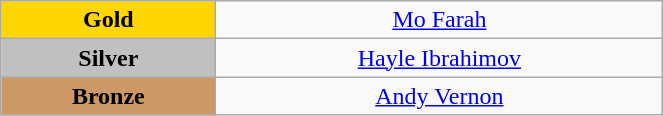<table class="wikitable" style=" text-align:center; " width="35%">
<tr>
<td bgcolor="gold"><strong>Gold</strong></td>
<td><a href='#'>Mo Farah</a> <br>  <small><em></em></small></td>
</tr>
<tr>
<td bgcolor="silver"><strong>Silver</strong></td>
<td><a href='#'>Hayle Ibrahimov</a> <br>  <small><em></em></small></td>
</tr>
<tr>
<td bgcolor="CC9966"><strong>Bronze</strong></td>
<td><a href='#'>Andy Vernon</a> <br>  <small><em></em></small></td>
</tr>
</table>
